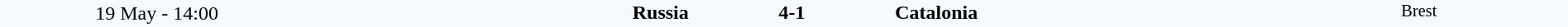<table style="width: 100%; background:#F5FAFF;" cellspacing="0">
<tr>
<td align=center rowspan=3 width=20%>19 May - 14:00</td>
</tr>
<tr>
<td width=24% align=right><strong>Russia</strong></td>
<td align=center width=13%><strong>4-1</strong></td>
<td width=24%><strong>Catalonia</strong></td>
<td style=font-size:85% rowspan=3 valign=top align=center>Brest</td>
</tr>
<tr style=font-size:85%>
<td></td>
<td align=center></td>
<td></td>
</tr>
</table>
